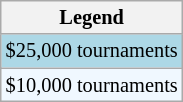<table class=wikitable style=font-size:85%>
<tr>
<th>Legend</th>
</tr>
<tr style="background:lightblue;">
<td>$25,000 tournaments</td>
</tr>
<tr style="background:#f0f8ff;">
<td>$10,000 tournaments</td>
</tr>
</table>
